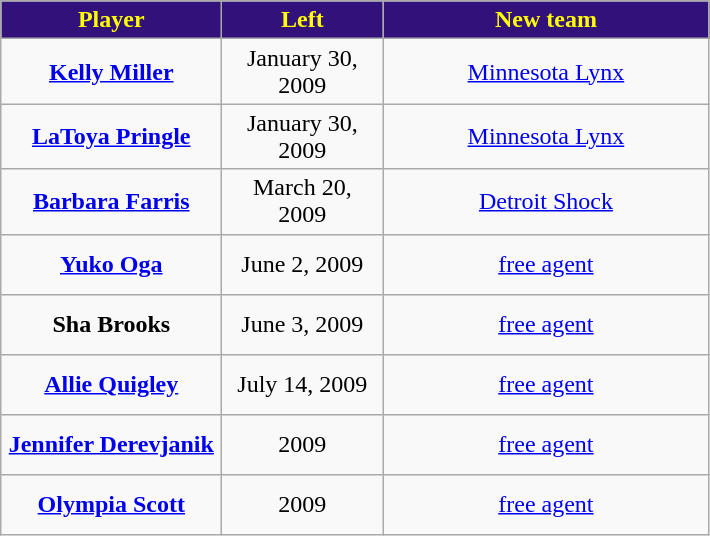<table class="wikitable" style="text-align: center">
<tr align="center"  bgcolor="#dddddd">
<td style="background:#32127A;color:#FFFF00; width:140px"><strong>Player</strong></td>
<td style="background:#32127A;color:#FFFF00; width:100px"><strong>Left</strong></td>
<td style="background:#32127A;color:#FFFF00; width:210px"><strong>New team</strong></td>
</tr>
<tr style="height:40px">
<td><strong><a href='#'>Kelly Miller</a></strong></td>
<td>January 30, 2009</td>
<td><a href='#'>Minnesota Lynx</a></td>
</tr>
<tr style="height:40px">
<td><strong><a href='#'>LaToya Pringle</a></strong></td>
<td>January 30, 2009</td>
<td><a href='#'>Minnesota Lynx</a></td>
</tr>
<tr style="height:40px">
<td><strong><a href='#'>Barbara Farris</a></strong></td>
<td>March 20, 2009</td>
<td><a href='#'>Detroit Shock</a></td>
</tr>
<tr style="height:40px">
<td><strong><a href='#'>Yuko Oga</a></strong></td>
<td>June 2, 2009</td>
<td><a href='#'>free agent</a></td>
</tr>
<tr style="height:40px">
<td><strong>Sha Brooks</strong></td>
<td>June 3, 2009</td>
<td><a href='#'>free agent</a></td>
</tr>
<tr style="height:40px">
<td><strong><a href='#'>Allie Quigley</a></strong></td>
<td>July 14, 2009</td>
<td><a href='#'>free agent</a></td>
</tr>
<tr style="height:40px">
<td><strong><a href='#'>Jennifer Derevjanik</a></strong></td>
<td>2009</td>
<td><a href='#'>free agent</a></td>
</tr>
<tr style="height:40px">
<td><strong><a href='#'>Olympia Scott</a></strong></td>
<td>2009</td>
<td><a href='#'>free agent</a></td>
</tr>
</table>
